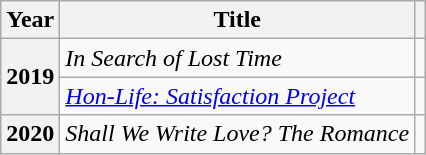<table class="wikitable plainrowheaders sortable">
<tr>
<th scope="col">Year</th>
<th scope="col">Title</th>
<th scope="col" class="unsortable"></th>
</tr>
<tr>
<th scope="row" rowspan="2">2019</th>
<td><em>In Search of Lost Time</em></td>
<td style="text-align:center"></td>
</tr>
<tr>
<td><em><a href='#'>Hon-Life: Satisfaction Project</a></em></td>
<td style="text-align:center"></td>
</tr>
<tr>
<th scope="row">2020</th>
<td><em>Shall We Write Love? The Romance</em></td>
<td style="text-align:center"></td>
</tr>
</table>
